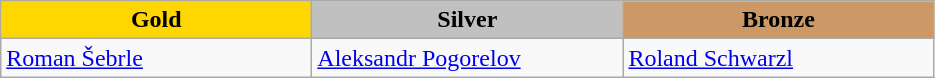<table class="wikitable" style="text-align:left">
<tr align="center">
<td width=200 bgcolor=gold><strong>Gold</strong></td>
<td width=200 bgcolor=silver><strong>Silver</strong></td>
<td width=200 bgcolor=CC9966><strong>Bronze</strong></td>
</tr>
<tr>
<td><a href='#'>Roman Šebrle</a><br><em></em></td>
<td><a href='#'>Aleksandr Pogorelov</a><br><em></em></td>
<td><a href='#'>Roland Schwarzl</a><br><em></em></td>
</tr>
</table>
